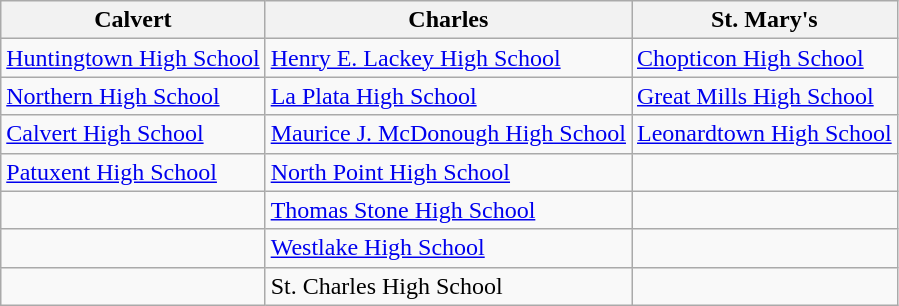<table class="wikitable">
<tr>
<th>Calvert</th>
<th>Charles</th>
<th>St. Mary's</th>
</tr>
<tr>
<td><a href='#'>Huntingtown High School</a></td>
<td><a href='#'>Henry E. Lackey High School</a></td>
<td><a href='#'>Chopticon High School</a></td>
</tr>
<tr>
<td><a href='#'>Northern High School</a></td>
<td><a href='#'>La Plata High School</a></td>
<td><a href='#'>Great Mills High School</a></td>
</tr>
<tr>
<td><a href='#'>Calvert High School</a></td>
<td><a href='#'>Maurice J. McDonough High School</a></td>
<td><a href='#'>Leonardtown High School</a></td>
</tr>
<tr>
<td><a href='#'>Patuxent High School</a></td>
<td><a href='#'>North Point High School</a></td>
<td></td>
</tr>
<tr>
<td></td>
<td><a href='#'>Thomas Stone High School</a></td>
<td></td>
</tr>
<tr>
<td></td>
<td><a href='#'>Westlake High School</a></td>
<td></td>
</tr>
<tr>
<td></td>
<td>St. Charles High School</td>
<td></td>
</tr>
</table>
